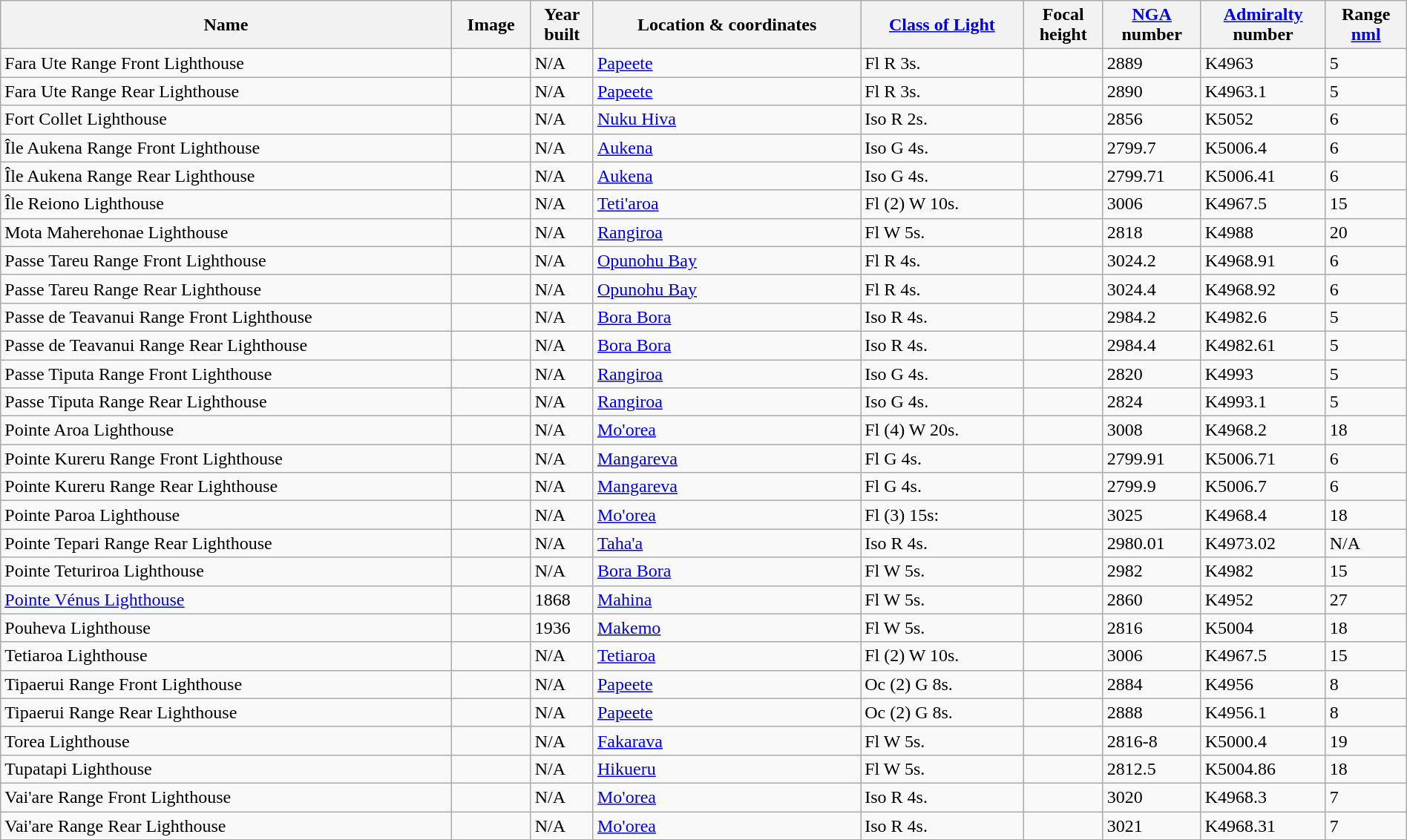<table class="wikitable sortable" style="width:100%">
<tr>
<th>Name</th>
<th>Image</th>
<th>Year<br>built</th>
<th>Location & coordinates</th>
<th><a href='#'>Class of Light</a></th>
<th>Focal<br>height</th>
<th><a href='#'>NGA</a><br>number</th>
<th><a href='#'>Admiralty</a><br>number</th>
<th>Range<br><a href='#'>nml</a></th>
</tr>
<tr>
<td>Fara Ute Range Front Lighthouse</td>
<td> </td>
<td>N/A</td>
<td><a href='#'>Papeete</a><br> </td>
<td>Fl R 3s.</td>
<td></td>
<td>2889</td>
<td>K4963</td>
<td>5</td>
</tr>
<tr>
<td>Fara Ute Range Rear Lighthouse</td>
<td> </td>
<td>N/A</td>
<td><a href='#'>Papeete</a><br> </td>
<td>Fl R 3s.</td>
<td></td>
<td>2890</td>
<td>K4963.1</td>
<td>5</td>
</tr>
<tr>
<td>Fort Collet Lighthouse</td>
<td> </td>
<td>N/A</td>
<td><a href='#'>Nuku Hiva</a><br> </td>
<td>Iso R 2s.</td>
<td></td>
<td>2856</td>
<td>K5052</td>
<td>6</td>
</tr>
<tr>
<td>Île Aukena Range Front Lighthouse</td>
<td></td>
<td>N/A</td>
<td><a href='#'>Aukena</a><br> </td>
<td>Iso G 4s.</td>
<td></td>
<td>2799.7</td>
<td>K5006.4</td>
<td>6</td>
</tr>
<tr>
<td>Île Aukena Range Rear Lighthouse</td>
<td></td>
<td>N/A</td>
<td><a href='#'>Aukena</a><br> </td>
<td>Iso G 4s.</td>
<td></td>
<td>2799.71</td>
<td>K5006.41</td>
<td>6</td>
</tr>
<tr>
<td>Île Reiono Lighthouse</td>
<td></td>
<td>N/A</td>
<td><a href='#'>Teti'aroa</a><br> </td>
<td>Fl (2) W 10s.</td>
<td></td>
<td>3006</td>
<td>K4967.5</td>
<td>15</td>
</tr>
<tr>
<td>Mota Maherehonae Lighthouse</td>
<td></td>
<td>N/A</td>
<td><a href='#'>Rangiroa</a><br> </td>
<td>Fl W 5s.</td>
<td></td>
<td>2818</td>
<td>K4988</td>
<td>20</td>
</tr>
<tr>
<td>Passe Tareu Range Front Lighthouse</td>
<td></td>
<td>N/A</td>
<td><a href='#'>Opunohu Bay</a><br> </td>
<td>Fl R 4s.</td>
<td></td>
<td>3024.2</td>
<td>K4968.91</td>
<td>6</td>
</tr>
<tr>
<td>Passe Tareu Range Rear Lighthouse</td>
<td></td>
<td>N/A</td>
<td><a href='#'>Opunohu Bay</a><br> </td>
<td>Fl R 4s.</td>
<td></td>
<td>3024.4</td>
<td>K4968.92</td>
<td>6</td>
</tr>
<tr>
<td>Passe de Teavanui Range Front Lighthouse</td>
<td></td>
<td>N/A</td>
<td><a href='#'>Bora Bora</a><br> </td>
<td>Iso R 4s.</td>
<td></td>
<td>2984.2</td>
<td>K4982.6</td>
<td>5</td>
</tr>
<tr>
<td>Passe de Teavanui Range Rear Lighthouse</td>
<td></td>
<td>N/A</td>
<td><a href='#'>Bora Bora</a><br> </td>
<td>Iso R 4s.</td>
<td></td>
<td>2984.4</td>
<td>K4982.61</td>
<td>5</td>
</tr>
<tr>
<td>Passe Tiputa Range Front Lighthouse</td>
<td></td>
<td>N/A</td>
<td><a href='#'>Rangiroa</a><br> </td>
<td>Iso G 4s.</td>
<td></td>
<td>2820</td>
<td>K4993</td>
<td>5</td>
</tr>
<tr>
<td>Passe Tiputa Range Rear Lighthouse</td>
<td> </td>
<td>N/A</td>
<td><a href='#'>Rangiroa</a><br> </td>
<td>Iso G 4s.</td>
<td></td>
<td>2824</td>
<td>K4993.1</td>
<td>5</td>
</tr>
<tr>
<td>Pointe Aroa Lighthouse</td>
<td></td>
<td>N/A</td>
<td><a href='#'>Mo'orea</a><br> </td>
<td>Fl (4) W 20s.</td>
<td></td>
<td>3008</td>
<td>K4968.2</td>
<td>18</td>
</tr>
<tr>
<td>Pointe Kureru Range Front Lighthouse</td>
<td></td>
<td>N/A</td>
<td><a href='#'>Mangareva</a><br> </td>
<td>Fl G 4s.</td>
<td></td>
<td>2799.91</td>
<td>K5006.71</td>
<td>6</td>
</tr>
<tr>
<td>Pointe Kureru Range Rear Lighthouse</td>
<td></td>
<td>N/A</td>
<td><a href='#'>Mangareva</a><br> </td>
<td>Fl G 4s.</td>
<td></td>
<td>2799.9</td>
<td>K5006.7</td>
<td>6</td>
</tr>
<tr>
<td>Pointe Paroa Lighthouse</td>
<td></td>
<td>N/A</td>
<td><a href='#'>Mo'orea</a><br> </td>
<td>Fl (3) 15s:</td>
<td></td>
<td>3025</td>
<td>K4968.4</td>
<td>18</td>
</tr>
<tr>
<td>Pointe Tepari Range Rear Lighthouse</td>
<td></td>
<td>N/A</td>
<td><a href='#'>Taha'a</a><br> </td>
<td>Iso R 4s.</td>
<td></td>
<td>2980.01</td>
<td>K4973.02</td>
<td>N/A</td>
</tr>
<tr>
<td>Pointe Teturiroa Lighthouse</td>
<td> </td>
<td>N/A</td>
<td><a href='#'>Bora Bora</a><br> </td>
<td>Fl W 5s.</td>
<td></td>
<td>2982</td>
<td>K4982</td>
<td>15</td>
</tr>
<tr>
<td><a href='#'>Pointe Vénus Lighthouse</a></td>
<td></td>
<td>1868</td>
<td><a href='#'>Mahina</a><br> </td>
<td>Fl W 5s.</td>
<td></td>
<td>2860</td>
<td>K4952</td>
<td>27</td>
</tr>
<tr>
<td>Pouheva Lighthouse</td>
<td></td>
<td>1936</td>
<td><a href='#'>Makemo</a><br> </td>
<td>Fl W 5s.</td>
<td></td>
<td>2816</td>
<td>K5004</td>
<td>18</td>
</tr>
<tr>
<td>Tetiaroa Lighthouse</td>
<td></td>
<td>N/A</td>
<td><a href='#'>Tetiaroa</a><br> </td>
<td>Fl (2) W 10s.</td>
<td></td>
<td>3006</td>
<td>K4967.5</td>
<td>15</td>
</tr>
<tr>
<td>Tipaerui Range Front Lighthouse</td>
<td></td>
<td>N/A</td>
<td><a href='#'>Papeete</a><br> </td>
<td>Oc (2) G 8s.</td>
<td></td>
<td>2884</td>
<td>K4956</td>
<td>8</td>
</tr>
<tr>
<td>Tipaerui Range Rear Lighthouse</td>
<td></td>
<td>N/A</td>
<td><a href='#'>Papeete</a><br> </td>
<td>Oc (2) G 8s.</td>
<td></td>
<td>2888</td>
<td>K4956.1</td>
<td>8</td>
</tr>
<tr>
<td>Torea Lighthouse</td>
<td></td>
<td>N/A</td>
<td><a href='#'>Fakarava</a><br> </td>
<td>Fl W 5s.</td>
<td></td>
<td>2816-8</td>
<td>K5000.4</td>
<td>19</td>
</tr>
<tr>
<td>Tupatapi Lighthouse</td>
<td></td>
<td>N/A</td>
<td><a href='#'>Hikueru</a><br> </td>
<td>Fl W 5s.</td>
<td></td>
<td>2812.5</td>
<td>K5004.86</td>
<td>18</td>
</tr>
<tr>
<td>Vai'are Range Front Lighthouse</td>
<td></td>
<td>N/A</td>
<td><a href='#'>Mo'orea</a><br> </td>
<td>Iso R 4s.</td>
<td></td>
<td>3020</td>
<td>K4968.3</td>
<td>7</td>
</tr>
<tr>
<td>Vai'are Range Rear Lighthouse</td>
<td></td>
<td>N/A</td>
<td><a href='#'>Mo'orea</a><br> </td>
<td>Iso R 4s.</td>
<td></td>
<td>3021</td>
<td>K4968.31</td>
<td>7</td>
</tr>
<tr>
</tr>
</table>
